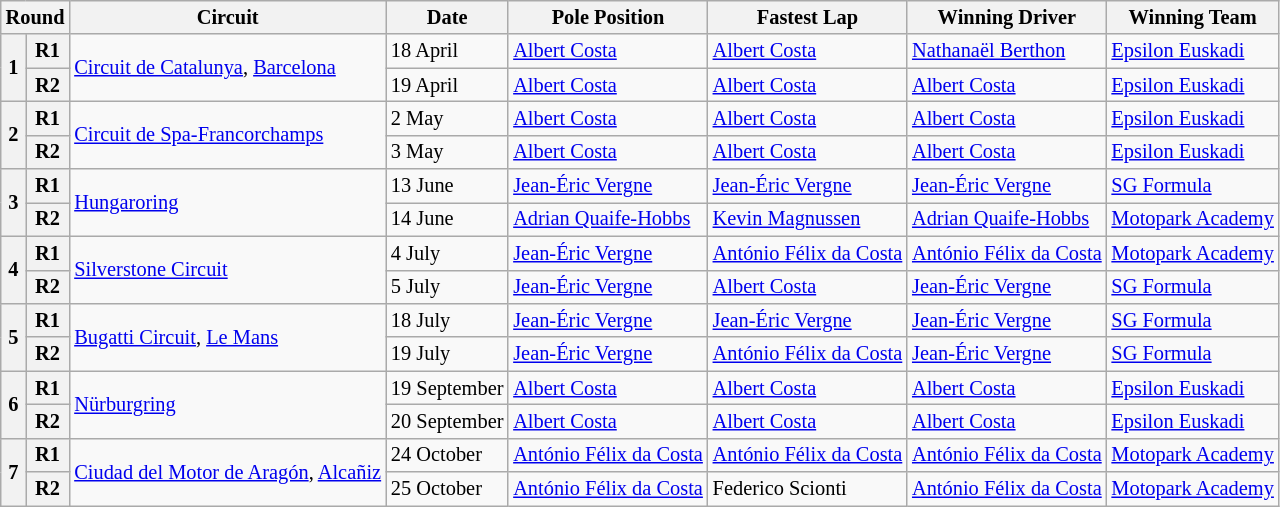<table class="wikitable" style="font-size:85%">
<tr>
<th colspan=2>Round</th>
<th>Circuit</th>
<th>Date</th>
<th>Pole Position</th>
<th>Fastest Lap</th>
<th>Winning Driver</th>
<th>Winning Team</th>
</tr>
<tr>
<th rowspan=2>1</th>
<th>R1</th>
<td rowspan=2> <a href='#'>Circuit de Catalunya</a>, <a href='#'>Barcelona</a></td>
<td>18 April</td>
<td> <a href='#'>Albert Costa</a></td>
<td> <a href='#'>Albert Costa</a></td>
<td> <a href='#'>Nathanaël Berthon</a></td>
<td> <a href='#'>Epsilon Euskadi</a></td>
</tr>
<tr>
<th>R2</th>
<td>19 April</td>
<td> <a href='#'>Albert Costa</a></td>
<td> <a href='#'>Albert Costa</a></td>
<td> <a href='#'>Albert Costa</a></td>
<td> <a href='#'>Epsilon Euskadi</a></td>
</tr>
<tr>
<th rowspan=2>2</th>
<th>R1</th>
<td rowspan=2> <a href='#'>Circuit de Spa-Francorchamps</a></td>
<td>2 May</td>
<td> <a href='#'>Albert Costa</a></td>
<td> <a href='#'>Albert Costa</a></td>
<td> <a href='#'>Albert Costa</a></td>
<td> <a href='#'>Epsilon Euskadi</a></td>
</tr>
<tr>
<th>R2</th>
<td>3 May</td>
<td> <a href='#'>Albert Costa</a></td>
<td> <a href='#'>Albert Costa</a></td>
<td> <a href='#'>Albert Costa</a></td>
<td> <a href='#'>Epsilon Euskadi</a></td>
</tr>
<tr>
<th rowspan=2>3</th>
<th>R1</th>
<td rowspan=2> <a href='#'>Hungaroring</a></td>
<td>13 June</td>
<td> <a href='#'>Jean-Éric Vergne</a></td>
<td> <a href='#'>Jean-Éric Vergne</a></td>
<td> <a href='#'>Jean-Éric Vergne</a></td>
<td> <a href='#'>SG Formula</a></td>
</tr>
<tr>
<th>R2</th>
<td>14 June</td>
<td> <a href='#'>Adrian Quaife-Hobbs</a></td>
<td> <a href='#'>Kevin Magnussen</a></td>
<td> <a href='#'>Adrian Quaife-Hobbs</a></td>
<td> <a href='#'>Motopark Academy</a></td>
</tr>
<tr>
<th rowspan=2>4</th>
<th>R1</th>
<td rowspan=2> <a href='#'>Silverstone Circuit</a></td>
<td>4 July</td>
<td> <a href='#'>Jean-Éric Vergne</a></td>
<td> <a href='#'>António Félix da Costa</a></td>
<td> <a href='#'>António Félix da Costa</a></td>
<td> <a href='#'>Motopark Academy</a></td>
</tr>
<tr>
<th>R2</th>
<td>5 July</td>
<td> <a href='#'>Jean-Éric Vergne</a></td>
<td> <a href='#'>Albert Costa</a></td>
<td> <a href='#'>Jean-Éric Vergne</a></td>
<td> <a href='#'>SG Formula</a></td>
</tr>
<tr>
<th rowspan=2>5</th>
<th>R1</th>
<td rowspan=2> <a href='#'>Bugatti Circuit</a>, <a href='#'>Le Mans</a></td>
<td>18 July</td>
<td> <a href='#'>Jean-Éric Vergne</a></td>
<td> <a href='#'>Jean-Éric Vergne</a></td>
<td> <a href='#'>Jean-Éric Vergne</a></td>
<td> <a href='#'>SG Formula</a></td>
</tr>
<tr>
<th>R2</th>
<td>19 July</td>
<td> <a href='#'>Jean-Éric Vergne</a></td>
<td> <a href='#'>António Félix da Costa</a></td>
<td> <a href='#'>Jean-Éric Vergne</a></td>
<td> <a href='#'>SG Formula</a></td>
</tr>
<tr>
<th rowspan=2>6</th>
<th>R1</th>
<td rowspan=2> <a href='#'>Nürburgring</a></td>
<td>19 September</td>
<td> <a href='#'>Albert Costa</a></td>
<td> <a href='#'>Albert Costa</a></td>
<td> <a href='#'>Albert Costa</a></td>
<td> <a href='#'>Epsilon Euskadi</a></td>
</tr>
<tr>
<th>R2</th>
<td nowrap>20 September</td>
<td> <a href='#'>Albert Costa</a></td>
<td> <a href='#'>Albert Costa</a></td>
<td> <a href='#'>Albert Costa</a></td>
<td> <a href='#'>Epsilon Euskadi</a></td>
</tr>
<tr>
<th rowspan=2>7</th>
<th>R1</th>
<td rowspan=2 nowrap> <a href='#'>Ciudad del Motor de Aragón</a>, <a href='#'>Alcañiz</a></td>
<td>24 October</td>
<td nowrap> <a href='#'>António Félix da Costa</a></td>
<td nowrap> <a href='#'>António Félix da Costa</a></td>
<td nowrap> <a href='#'>António Félix da Costa</a></td>
<td nowrap> <a href='#'>Motopark Academy</a></td>
</tr>
<tr>
<th>R2</th>
<td>25 October</td>
<td> <a href='#'>António Félix da Costa</a></td>
<td> Federico Scionti</td>
<td> <a href='#'>António Félix da Costa</a></td>
<td> <a href='#'>Motopark Academy</a></td>
</tr>
</table>
